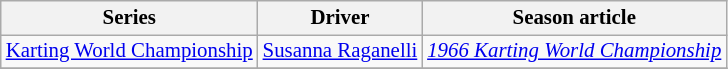<table class="wikitable" style="font-size: 87%;">
<tr>
<th>Series</th>
<th>Driver</th>
<th>Season article</th>
</tr>
<tr>
<td><a href='#'>Karting World Championship</a></td>
<td> <a href='#'>Susanna Raganelli</a></td>
<td><em><a href='#'>1966 Karting World Championship</a></em></td>
</tr>
<tr>
</tr>
</table>
